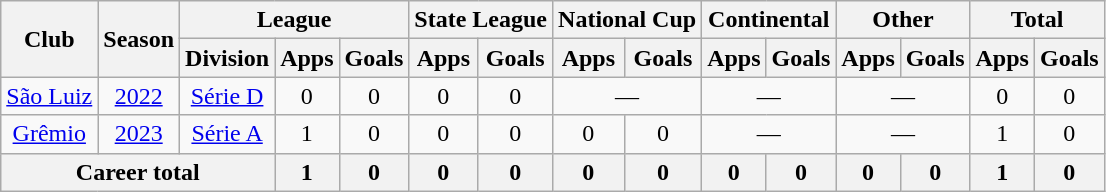<table class="wikitable" style="text-align:center">
<tr>
<th rowspan="2">Club</th>
<th rowspan="2">Season</th>
<th colspan="3">League</th>
<th colspan="2">State League</th>
<th colspan="2">National Cup</th>
<th colspan="2">Continental</th>
<th colspan="2">Other</th>
<th colspan="2">Total</th>
</tr>
<tr>
<th>Division</th>
<th>Apps</th>
<th>Goals</th>
<th>Apps</th>
<th>Goals</th>
<th>Apps</th>
<th>Goals</th>
<th>Apps</th>
<th>Goals</th>
<th>Apps</th>
<th>Goals</th>
<th>Apps</th>
<th>Goals</th>
</tr>
<tr>
<td><a href='#'>São Luiz</a></td>
<td><a href='#'>2022</a></td>
<td><a href='#'>Série D</a></td>
<td>0</td>
<td>0</td>
<td>0</td>
<td>0</td>
<td colspan="2">—</td>
<td colspan="2">—</td>
<td colspan="2">—</td>
<td>0</td>
<td>0</td>
</tr>
<tr>
<td><a href='#'>Grêmio</a></td>
<td><a href='#'>2023</a></td>
<td><a href='#'>Série A</a></td>
<td>1</td>
<td>0</td>
<td>0</td>
<td>0</td>
<td>0</td>
<td>0</td>
<td colspan="2">—</td>
<td colspan="2">—</td>
<td>1</td>
<td>0</td>
</tr>
<tr>
<th colspan="3">Career total</th>
<th>1</th>
<th>0</th>
<th>0</th>
<th>0</th>
<th>0</th>
<th>0</th>
<th>0</th>
<th>0</th>
<th>0</th>
<th>0</th>
<th>1</th>
<th>0</th>
</tr>
</table>
